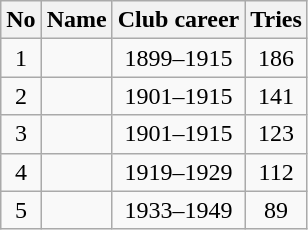<table class="wikitable sortable" style="text-align: center;">
<tr>
<th>No</th>
<th>Name</th>
<th>Club career</th>
<th>Tries</th>
</tr>
<tr>
<td>1</td>
<td style="text-align:left;"></td>
<td>1899–1915</td>
<td>186</td>
</tr>
<tr>
<td>2</td>
<td style="text-align:left;"></td>
<td>1901–1915</td>
<td>141</td>
</tr>
<tr>
<td>3</td>
<td style="text-align:left;"></td>
<td>1901–1915</td>
<td>123</td>
</tr>
<tr>
<td>4</td>
<td style="text-align:left;"></td>
<td>1919–1929</td>
<td>112</td>
</tr>
<tr>
<td>5</td>
<td style="text-align:left;"></td>
<td>1933–1949</td>
<td>89</td>
</tr>
</table>
